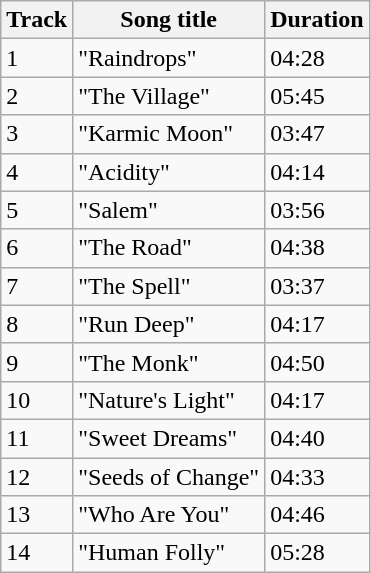<table class="wikitable">
<tr>
<th>Track</th>
<th>Song title</th>
<th>Duration</th>
</tr>
<tr>
<td>1</td>
<td>"Raindrops"</td>
<td>04:28</td>
</tr>
<tr>
<td>2</td>
<td>"The Village"</td>
<td>05:45</td>
</tr>
<tr>
<td>3</td>
<td>"Karmic Moon"</td>
<td>03:47</td>
</tr>
<tr>
<td>4</td>
<td>"Acidity"</td>
<td>04:14</td>
</tr>
<tr>
<td>5</td>
<td>"Salem"</td>
<td>03:56</td>
</tr>
<tr>
<td>6</td>
<td>"The Road"</td>
<td>04:38</td>
</tr>
<tr>
<td>7</td>
<td>"The Spell"</td>
<td>03:37</td>
</tr>
<tr>
<td>8</td>
<td>"Run Deep"</td>
<td>04:17</td>
</tr>
<tr>
<td>9</td>
<td>"The Monk"</td>
<td>04:50</td>
</tr>
<tr>
<td>10</td>
<td>"Nature's Light"</td>
<td>04:17</td>
</tr>
<tr>
<td>11</td>
<td>"Sweet Dreams"</td>
<td>04:40</td>
</tr>
<tr>
<td>12</td>
<td>"Seeds of Change"</td>
<td>04:33</td>
</tr>
<tr>
<td>13</td>
<td>"Who Are You"</td>
<td>04:46</td>
</tr>
<tr>
<td>14</td>
<td>"Human Folly"</td>
<td>05:28</td>
</tr>
</table>
